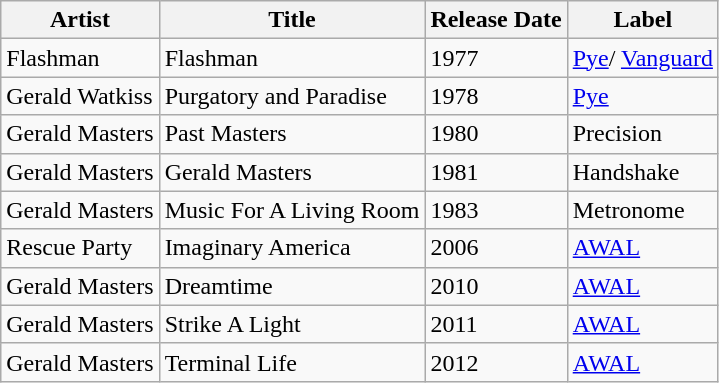<table class="wikitable">
<tr>
<th>Artist</th>
<th>Title</th>
<th>Release Date</th>
<th>Label</th>
</tr>
<tr>
<td>Flashman</td>
<td>Flashman</td>
<td>1977</td>
<td><a href='#'>Pye</a>/ <a href='#'>Vanguard</a></td>
</tr>
<tr>
<td>Gerald Watkiss</td>
<td>Purgatory and Paradise</td>
<td>1978</td>
<td><a href='#'>Pye</a></td>
</tr>
<tr>
<td>Gerald Masters</td>
<td>Past Masters</td>
<td>1980</td>
<td>Precision</td>
</tr>
<tr>
<td>Gerald Masters</td>
<td>Gerald Masters</td>
<td>1981</td>
<td>Handshake</td>
</tr>
<tr>
<td>Gerald Masters</td>
<td>Music For A Living Room</td>
<td>1983</td>
<td>Metronome</td>
</tr>
<tr>
<td>Rescue Party</td>
<td>Imaginary America</td>
<td>2006</td>
<td><a href='#'>AWAL</a></td>
</tr>
<tr>
<td>Gerald Masters</td>
<td>Dreamtime</td>
<td>2010</td>
<td><a href='#'>AWAL</a></td>
</tr>
<tr>
<td>Gerald Masters</td>
<td>Strike A Light</td>
<td>2011</td>
<td><a href='#'>AWAL</a></td>
</tr>
<tr>
<td>Gerald Masters</td>
<td>Terminal Life</td>
<td>2012</td>
<td><a href='#'>AWAL</a></td>
</tr>
</table>
